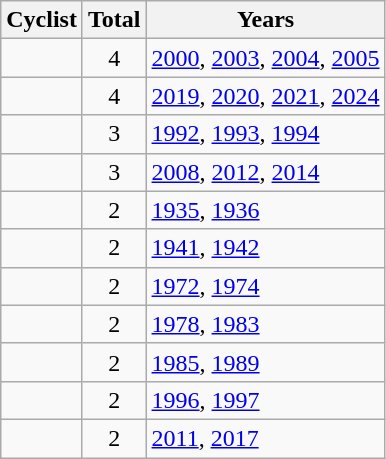<table class="sortable wikitable">
<tr>
<th>Cyclist</th>
<th>Total</th>
<th class="unsortable">Years</th>
</tr>
<tr>
<td></td>
<td align=center>4</td>
<td><a href='#'>2000</a>, <a href='#'>2003</a>, <a href='#'>2004</a>,  <a href='#'>2005</a></td>
</tr>
<tr>
<td></td>
<td align=center>4</td>
<td><a href='#'>2019</a>, <a href='#'>2020</a>, <a href='#'>2021</a>, <a href='#'>2024</a></td>
</tr>
<tr>
<td></td>
<td align=center>3</td>
<td><a href='#'>1992</a>, <a href='#'>1993</a>, <a href='#'>1994</a></td>
</tr>
<tr>
<td></td>
<td align=center>3</td>
<td><a href='#'>2008</a>, <a href='#'>2012</a>, <a href='#'>2014</a></td>
</tr>
<tr>
<td></td>
<td align=center>2</td>
<td><a href='#'>1935</a>, <a href='#'>1936</a></td>
</tr>
<tr>
<td></td>
<td align=center>2</td>
<td><a href='#'>1941</a>, <a href='#'>1942</a></td>
</tr>
<tr>
<td></td>
<td align=center>2</td>
<td><a href='#'>1972</a>, <a href='#'>1974</a></td>
</tr>
<tr>
<td></td>
<td align=center>2</td>
<td><a href='#'>1978</a>, <a href='#'>1983</a></td>
</tr>
<tr>
<td></td>
<td align=center>2</td>
<td><a href='#'>1985</a>, <a href='#'>1989</a></td>
</tr>
<tr>
<td></td>
<td align=center>2</td>
<td><a href='#'>1996</a>, <a href='#'>1997</a></td>
</tr>
<tr>
<td></td>
<td align=center>2</td>
<td><a href='#'>2011</a>, <a href='#'>2017</a></td>
</tr>
</table>
